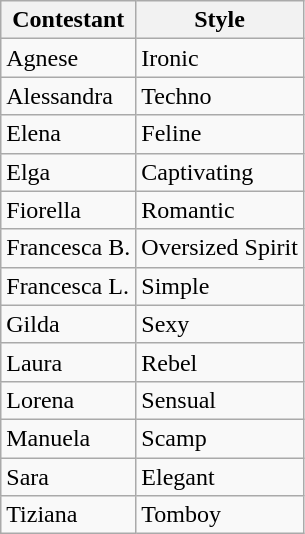<table class="wikitable">
<tr>
<th colspan="1">Contestant</th>
<th colspan="1">Style</th>
</tr>
<tr>
<td>Agnese</td>
<td>Ironic</td>
</tr>
<tr>
<td>Alessandra</td>
<td>Techno</td>
</tr>
<tr>
<td>Elena</td>
<td>Feline</td>
</tr>
<tr>
<td>Elga</td>
<td>Captivating</td>
</tr>
<tr>
<td>Fiorella</td>
<td>Romantic</td>
</tr>
<tr>
<td>Francesca B.</td>
<td>Oversized Spirit</td>
</tr>
<tr>
<td>Francesca L.</td>
<td>Simple</td>
</tr>
<tr>
<td>Gilda</td>
<td>Sexy</td>
</tr>
<tr>
<td>Laura</td>
<td>Rebel</td>
</tr>
<tr>
<td>Lorena</td>
<td>Sensual</td>
</tr>
<tr>
<td>Manuela</td>
<td>Scamp</td>
</tr>
<tr>
<td>Sara</td>
<td>Elegant</td>
</tr>
<tr>
<td>Tiziana</td>
<td>Tomboy</td>
</tr>
</table>
